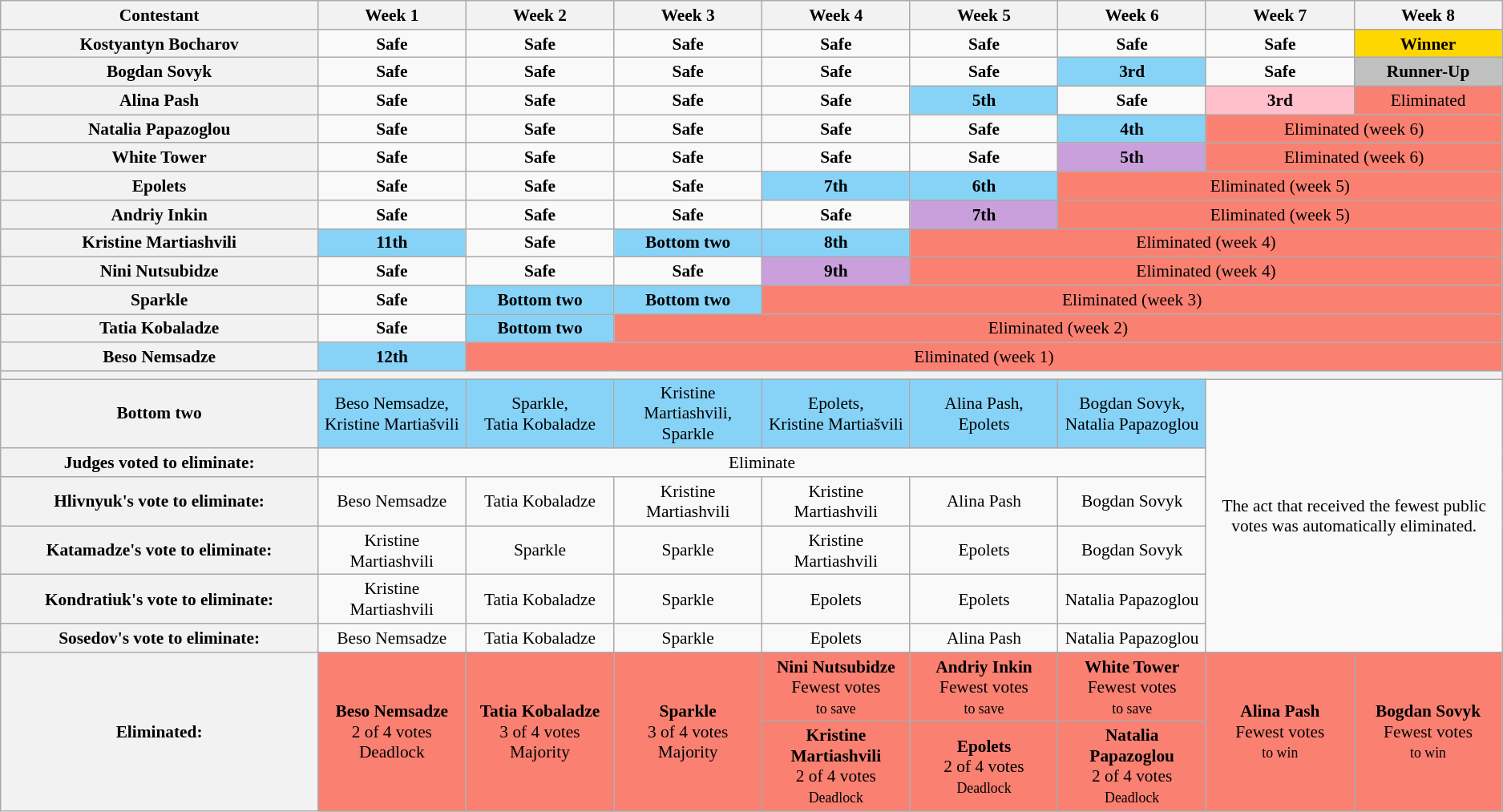<table class="wikitable" style="text-align:center; font-size:89%">
<tr>
<th style="width:15%" rowspan="1" scope="col">Contestant</th>
<th style="width:7%" rowspan="1" scope="col">Week 1</th>
<th style="width:7%" rowspan="1" scope="col">Week 2</th>
<th style="width:7%" rowspan="1" scope="col">Week 3</th>
<th style="width:7%" rowspan="1" scope="col">Week 4</th>
<th style="width:7%" rowspan="1" scope="col">Week 5</th>
<th style="width:7%" rowspan="1" scope="col">Week 6</th>
<th style="width:7%" rowspan="1" scope="col">Week 7</th>
<th style="width:7%" rowspan="1" scope="col">Week 8</th>
</tr>
<tr>
<th scope="row">Kostyantyn Bocharov</th>
<td><strong>Safe</strong></td>
<td><strong>Safe</strong></td>
<td><strong>Safe</strong></td>
<td><strong>Safe</strong></td>
<td><strong>Safe</strong></td>
<td><strong>Safe</strong></td>
<td><strong>Safe</strong></td>
<td style="background:gold"><strong>Winner</strong></td>
</tr>
<tr>
<th scope="row">Bogdan Sovyk</th>
<td><strong>Safe</strong></td>
<td><strong>Safe</strong></td>
<td><strong>Safe</strong></td>
<td><strong>Safe</strong></td>
<td><strong>Safe</strong></td>
<td style="background:#87D3F8"><strong>3rd</strong></td>
<td><strong>Safe</strong></td>
<td style="background:silver"><strong>Runner-Up</strong></td>
</tr>
<tr>
<th scope="row">Alina Pash</th>
<td><strong>Safe</strong></td>
<td><strong>Safe</strong></td>
<td><strong>Safe</strong></td>
<td><strong>Safe</strong></td>
<td style="background:#87D3F8"><strong>5th</strong></td>
<td><strong>Safe</strong></td>
<td style="background:pink"><strong>3rd</strong></td>
<td colspan="1" style="background:salmon">Eliminated</td>
</tr>
<tr>
<th scope="row">Natalia Papazoglou</th>
<td><strong>Safe</strong></td>
<td><strong>Safe</strong></td>
<td><strong>Safe</strong></td>
<td><strong>Safe</strong></td>
<td><strong>Safe</strong></td>
<td style="background:#87D3F8"><strong>4th</strong></td>
<td colspan="2" style="background:salmon">Eliminated (week 6)</td>
</tr>
<tr>
<th scope="row">White Tower</th>
<td><strong>Safe</strong></td>
<td><strong>Safe</strong></td>
<td><strong>Safe</strong></td>
<td><strong>Safe</strong></td>
<td><strong>Safe</strong></td>
<td style="background:#C9A0DC"><strong>5th</strong></td>
<td colspan="2" style="background:salmon">Eliminated (week 6)</td>
</tr>
<tr>
<th scope="row">Epolets</th>
<td><strong>Safe</strong></td>
<td><strong>Safe</strong></td>
<td><strong>Safe</strong></td>
<td style="background:#87D3F8"><strong>7th</strong></td>
<td style="background:#87D3F8"><strong>6th</strong></td>
<td colspan="3" style="background:salmon">Eliminated (week 5)</td>
</tr>
<tr>
<th scope="row">Andriy Inkin</th>
<td><strong>Safe</strong></td>
<td><strong>Safe</strong></td>
<td><strong>Safe</strong></td>
<td><strong>Safe</strong></td>
<td style="background:#C9A0DC"><strong>7th</strong></td>
<td colspan="3" style="background:salmon">Eliminated (week 5)</td>
</tr>
<tr>
<th scope="row">Kristine Martiashvili</th>
<td style="background:#87D3F8"><strong>11th</strong></td>
<td><strong>Safe</strong></td>
<td style="background:#87D3F8"><strong>Bottom two</strong></td>
<td style="background:#87D3F8"><strong>8th</strong></td>
<td colspan="4" style="background:salmon">Eliminated (week 4)</td>
</tr>
<tr>
<th scope="row">Nini Nutsubidze</th>
<td><strong>Safe</strong></td>
<td><strong>Safe</strong></td>
<td><strong>Safe</strong></td>
<td style="background:#C9A0DC"><strong>9th</strong></td>
<td colspan="4" style="background:salmon">Eliminated (week 4)</td>
</tr>
<tr>
<th scope="row">Sparkle</th>
<td><strong>Safe</strong></td>
<td style="background:#87D3F8"><strong>Bottom two</strong></td>
<td style="background:#87D3F8"><strong>Bottom two</strong></td>
<td colspan="5" style="background:salmon">Eliminated (week 3)</td>
</tr>
<tr>
<th scope="row">Tatia Kobaladze</th>
<td><strong>Safe</strong></td>
<td style="background:#87D3F8"><strong>Bottom two</strong></td>
<td colspan="6" style="background:salmon">Eliminated (week 2)</td>
</tr>
<tr>
<th scope="row">Beso Nemsadze</th>
<td style="background:#87D3F8"><strong>12th</strong></td>
<td colspan="7" style="background:salmon">Eliminated (week 1)</td>
</tr>
<tr>
<th colspan="10"></th>
</tr>
<tr>
<th scope="row">Bottom two</th>
<td style="background:#87D3F8">Beso Nemsadze,<br>Kristine Martiašvili</td>
<td style="background:#87D3F8">Sparkle,<br>Tatia Kobaladze</td>
<td style="background:#87D3F8">Kristine Martiashvili,<br>Sparkle</td>
<td style="background:#87D3F8">Epolets,<br>Kristine Martiašvili</td>
<td style="background:#87D3F8">Alina Pash,<br>Epolets</td>
<td style="background:#87D3F8">Bogdan Sovyk,<br>Natalia Papazoglou</td>
<td rowspan="6" colspan="2">The act that received the fewest public votes was automatically eliminated.</td>
</tr>
<tr>
<th scope="row">Judges voted to eliminate:</th>
<td colspan="6">Eliminate</td>
</tr>
<tr>
<th scope="row">Hlivnyuk's vote to eliminate:</th>
<td>Beso Nemsadze</td>
<td>Tatia Kobaladze</td>
<td>Kristine Martiashvili</td>
<td>Kristine Martiashvili</td>
<td>Alina Pash</td>
<td>Bogdan Sovyk</td>
</tr>
<tr>
<th scope="row">Katamadze's vote to eliminate:</th>
<td>Kristine Martiashvili</td>
<td>Sparkle</td>
<td>Sparkle</td>
<td>Kristine Martiashvili</td>
<td>Epolets</td>
<td>Bogdan Sovyk</td>
</tr>
<tr>
<th scope="row">Kondratiuk's vote to eliminate:</th>
<td>Kristine Martiashvili</td>
<td>Tatia Kobaladze</td>
<td>Sparkle</td>
<td>Epolets</td>
<td>Epolets</td>
<td>Natalia Papazoglou</td>
</tr>
<tr>
<th scope="row">Sosedov's vote to eliminate:</th>
<td>Beso Nemsadze</td>
<td>Tatia Kobaladze</td>
<td>Sparkle</td>
<td>Epolets</td>
<td>Alina Pash</td>
<td>Natalia Papazoglou</td>
</tr>
<tr>
<th scope="row" rowspan=2>Eliminated:</th>
<td style="background:salmon;" rowspan=2><strong>Beso Nemsadze</strong><br>2 of 4 votes<br> Deadlock</td>
<td style="background:salmon;" rowspan=2><strong>Tatia Kobaladze</strong><br>3 of 4 votes<br> Majority</td>
<td style="background:salmon;" rowspan=2><strong>Sparkle</strong><br>3 of 4 votes<br> Majority</td>
<td style="background:salmon;"><strong>Nini Nutsubidze</strong><br>Fewest votes<br><small>to save</small></td>
<td style="background:salmon;"><strong>Andriy Inkin</strong><br>Fewest votes<br><small>to save</small></td>
<td style="background:salmon;" rowspan=1><strong>White Tower</strong><br>Fewest votes<br><small>to save</small></td>
<td style="background:salmon;" rowspan=2><strong>Alina Pash</strong><br>Fewest votes<br><small>to win</small></td>
<td style="background:salmon;" rowspan=2><strong>Bogdan Sovyk</strong><br>Fewest votes<br><small>to win</small></td>
</tr>
<tr>
<td style="background:salmon;"><strong>Kristine Martiashvili</strong><br>2 of 4 votes<br><small>Deadlock</small></td>
<td style="background:salmon;"><strong>Epolets</strong><br>2 of 4 votes<br><small>Deadlock</small></td>
<td style="background:salmon;" rowspan=1><strong>Natalia Papazoglou</strong><br>2 of 4 votes<br><small>Deadlock</small></td>
</tr>
</table>
